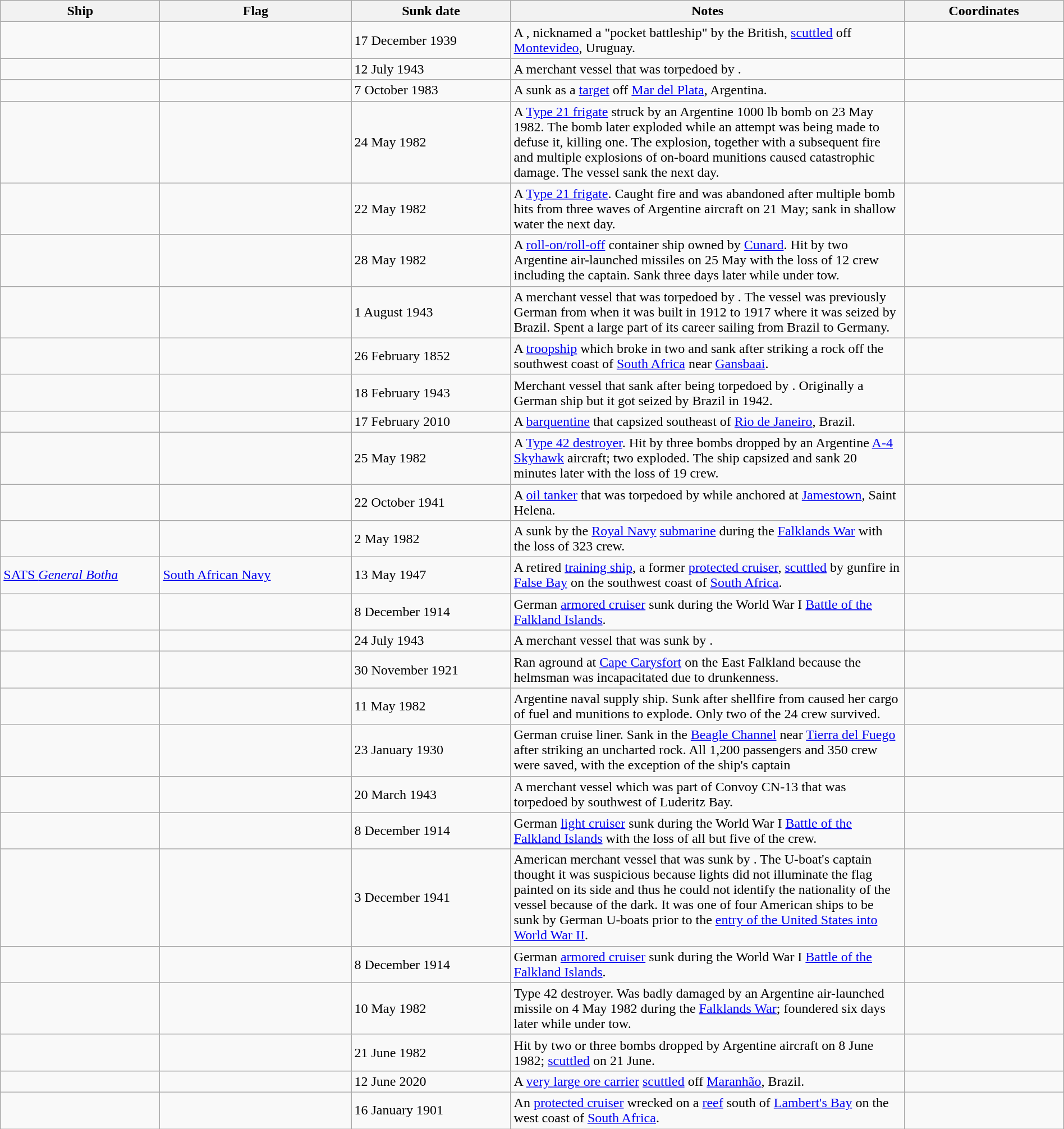<table class="wikitable sortable" style="width:100%" |>
<tr>
<th style="width:15%">Ship</th>
<th style="width:18%">Flag</th>
<th style="width:15%">Sunk date</th>
<th style="width:37%">Notes</th>
<th style="width:15%">Coordinates</th>
</tr>
<tr>
<td></td>
<td></td>
<td>17 December 1939</td>
<td>A , nicknamed a "pocket battleship" by the British, <a href='#'>scuttled</a> off <a href='#'>Montevideo</a>, Uruguay.</td>
<td></td>
</tr>
<tr>
<td></td>
<td></td>
<td>12 July 1943</td>
<td>A merchant vessel that was torpedoed by .</td>
<td></td>
</tr>
<tr>
<td></td>
<td></td>
<td>7 October 1983</td>
<td>A  sunk as a <a href='#'>target</a> off <a href='#'>Mar del Plata</a>, Argentina.</td>
<td></td>
</tr>
<tr>
<td></td>
<td></td>
<td>24 May 1982</td>
<td>A <a href='#'>Type 21 frigate</a> struck by an Argentine 1000 lb bomb on 23 May 1982. The bomb later exploded while an attempt was being made to defuse it, killing one. The explosion, together with a subsequent fire and multiple explosions of on-board munitions caused catastrophic damage. The vessel sank the next day.</td>
<td></td>
</tr>
<tr>
<td></td>
<td></td>
<td>22 May 1982</td>
<td>A <a href='#'>Type 21 frigate</a>. Caught fire and was abandoned after multiple bomb hits from three waves of Argentine aircraft on 21 May; sank in shallow water the next day.</td>
<td></td>
</tr>
<tr>
<td></td>
<td></td>
<td>28 May 1982</td>
<td>A <a href='#'>roll-on/roll-off</a> container ship owned by <a href='#'>Cunard</a>. Hit by two Argentine air-launched missiles on 25 May with the loss of 12 crew including the captain. Sank three days later while under tow.</td>
<td></td>
</tr>
<tr>
<td></td>
<td></td>
<td>1 August 1943</td>
<td>A merchant vessel that was torpedoed by . The vessel was previously German from when it was built in 1912 to 1917 where it was seized by Brazil. Spent a large part of its career sailing from Brazil to Germany.</td>
<td></td>
</tr>
<tr>
<td></td>
<td></td>
<td>26 February 1852</td>
<td>A <a href='#'>troopship</a> which broke in two and sank after striking a rock off the southwest coast of <a href='#'>South Africa</a> near <a href='#'>Gansbaai</a>.</td>
<td></td>
</tr>
<tr>
<td></td>
<td></td>
<td>18 February 1943</td>
<td>Merchant vessel that sank after being torpedoed by . Originally a German ship but it got seized by Brazil in 1942.</td>
<td></td>
</tr>
<tr>
<td></td>
<td></td>
<td>17 February 2010</td>
<td>A <a href='#'>barquentine</a> that capsized  southeast of <a href='#'>Rio de Janeiro</a>, Brazil.</td>
<td></td>
</tr>
<tr>
<td></td>
<td></td>
<td>25 May 1982</td>
<td>A <a href='#'>Type 42 destroyer</a>. Hit by three bombs dropped by an Argentine <a href='#'>A-4 Skyhawk</a> aircraft; two exploded. The ship capsized and sank 20 minutes later with the loss of 19 crew.</td>
<td></td>
</tr>
<tr>
<td></td>
<td></td>
<td>22 October 1941</td>
<td>A  <a href='#'>oil tanker</a> that was torpedoed by  while anchored at <a href='#'>Jamestown</a>, Saint Helena.</td>
</tr>
<tr>
<td></td>
<td></td>
<td>2 May 1982</td>
<td>A  sunk by the <a href='#'>Royal Navy</a> <a href='#'>submarine</a>  during the <a href='#'>Falklands War</a> with the loss of 323 crew.</td>
<td></td>
</tr>
<tr>
<td><a href='#'>SATS <em>General Botha</em></a></td>
<td> <a href='#'>South African Navy</a></td>
<td>13 May 1947</td>
<td>A retired <a href='#'>training ship</a>, a former  <a href='#'>protected cruiser</a>, <a href='#'>scuttled</a> by gunfire in <a href='#'>False Bay</a> on the southwest coast of <a href='#'>South Africa</a>.</td>
<td></td>
</tr>
<tr>
<td></td>
<td></td>
<td>8 December 1914</td>
<td>German  <a href='#'>armored cruiser</a> sunk during the World War I <a href='#'>Battle of the Falkland Islands</a>.</td>
<td></td>
</tr>
<tr>
<td></td>
<td></td>
<td>24 July 1943</td>
<td>A merchant vessel that was sunk by .</td>
<td></td>
</tr>
<tr>
<td></td>
<td></td>
<td>30 November 1921</td>
<td>Ran aground at <a href='#'>Cape Carysfort</a> on the East Falkland because the helmsman was incapacitated due to drunkenness.</td>
<td></td>
</tr>
<tr>
<td></td>
<td></td>
<td>11 May 1982</td>
<td>Argentine naval supply ship. Sunk after shellfire from  caused her cargo of fuel and munitions to explode. Only two of the 24 crew survived.</td>
<td></td>
</tr>
<tr>
<td></td>
<td></td>
<td>23 January 1930</td>
<td>German cruise liner. Sank in the <a href='#'>Beagle Channel</a> near <a href='#'>Tierra del Fuego</a> after striking an uncharted rock. All 1,200 passengers and 350 crew were saved, with the exception of the ship's captain</td>
</tr>
<tr>
<td></td>
<td></td>
<td>20 March 1943</td>
<td>A merchant vessel which was part of Convoy CN-13 that was torpedoed by   southwest of Luderitz Bay.</td>
<td></td>
</tr>
<tr>
<td></td>
<td></td>
<td>8 December 1914</td>
<td>German  <a href='#'>light cruiser</a> sunk during the World War I <a href='#'>Battle of the Falkland Islands</a> with the loss of all but five of the crew.</td>
<td></td>
</tr>
<tr>
<td></td>
<td></td>
<td>3 December 1941</td>
<td>American merchant vessel that was sunk by . The U-boat's captain thought it was suspicious because lights did not illuminate the flag painted on its side and thus he could not identify the nationality of the vessel because of the dark. It was one of four American ships to be sunk by German U-boats prior to the <a href='#'>entry of the United States into World War II</a>.</td>
<td></td>
</tr>
<tr>
<td></td>
<td></td>
<td>8 December 1914</td>
<td>German  <a href='#'>armored cruiser</a> sunk during the World War I <a href='#'>Battle of the Falkland Islands</a>.</td>
<td></td>
</tr>
<tr>
<td></td>
<td></td>
<td>10 May 1982</td>
<td>Type 42 destroyer. Was badly damaged by an Argentine air-launched missile on 4 May 1982 during the <a href='#'>Falklands War</a>; foundered six days later while under tow.</td>
<td></td>
</tr>
<tr>
<td></td>
<td></td>
<td>21 June 1982</td>
<td>Hit by two or three  bombs dropped by Argentine aircraft on 8 June 1982; <a href='#'>scuttled</a> on 21 June.</td>
<td></td>
</tr>
<tr>
<td></td>
<td></td>
<td>12 June 2020</td>
<td>A <a href='#'>very large ore carrier</a> <a href='#'>scuttled</a>  off <a href='#'>Maranhão</a>, Brazil.</td>
<td></td>
</tr>
<tr>
<td></td>
<td></td>
<td>16 January 1901</td>
<td>An  <a href='#'>protected cruiser</a> wrecked on a <a href='#'>reef</a> south of <a href='#'>Lambert's Bay</a> on the west coast of <a href='#'>South Africa</a>.</td>
<td></td>
</tr>
</table>
